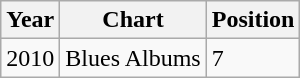<table class="wikitable">
<tr>
<th>Year</th>
<th>Chart</th>
<th>Position</th>
</tr>
<tr>
<td>2010</td>
<td>Blues Albums</td>
<td>7</td>
</tr>
</table>
